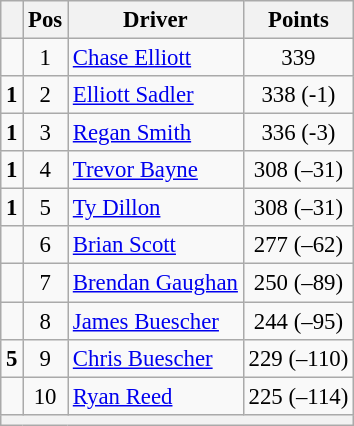<table class="wikitable" style="font-size: 95%;">
<tr>
<th></th>
<th>Pos</th>
<th>Driver</th>
<th>Points</th>
</tr>
<tr>
<td align="left"></td>
<td style="text-align:center;">1</td>
<td><a href='#'>Chase Elliott</a></td>
<td style="text-align:center;">339</td>
</tr>
<tr>
<td align="left"> <strong>1</strong></td>
<td style="text-align:center;">2</td>
<td><a href='#'>Elliott Sadler</a></td>
<td style="text-align:center;">338 (-1)</td>
</tr>
<tr>
<td align="left"> <strong>1</strong></td>
<td style="text-align:center;">3</td>
<td><a href='#'>Regan Smith</a></td>
<td style="text-align:center;">336 (-3)</td>
</tr>
<tr>
<td align="left"> <strong>1</strong></td>
<td style="text-align:center;">4</td>
<td><a href='#'>Trevor Bayne</a></td>
<td style="text-align:center;">308 (–31)</td>
</tr>
<tr>
<td align="left"> <strong>1</strong></td>
<td style="text-align:center;">5</td>
<td><a href='#'>Ty Dillon</a></td>
<td style="text-align:center;">308 (–31)</td>
</tr>
<tr>
<td align="left"></td>
<td style="text-align:center;">6</td>
<td><a href='#'>Brian Scott</a></td>
<td style="text-align:center;">277 (–62)</td>
</tr>
<tr>
<td align="left"></td>
<td style="text-align:center;">7</td>
<td><a href='#'>Brendan Gaughan</a></td>
<td style="text-align:center;">250 (–89)</td>
</tr>
<tr>
<td align="left"></td>
<td style="text-align:center;">8</td>
<td><a href='#'>James Buescher</a></td>
<td style="text-align:center;">244 (–95)</td>
</tr>
<tr>
<td align="left"> <strong>5</strong></td>
<td style="text-align:center;">9</td>
<td><a href='#'>Chris Buescher</a></td>
<td style="text-align:center;">229 (–110)</td>
</tr>
<tr>
<td align="left"></td>
<td style="text-align:center;">10</td>
<td><a href='#'>Ryan Reed</a></td>
<td style="text-align:center;">225 (–114)</td>
</tr>
<tr class="sortbottom">
<th colspan="9"></th>
</tr>
</table>
